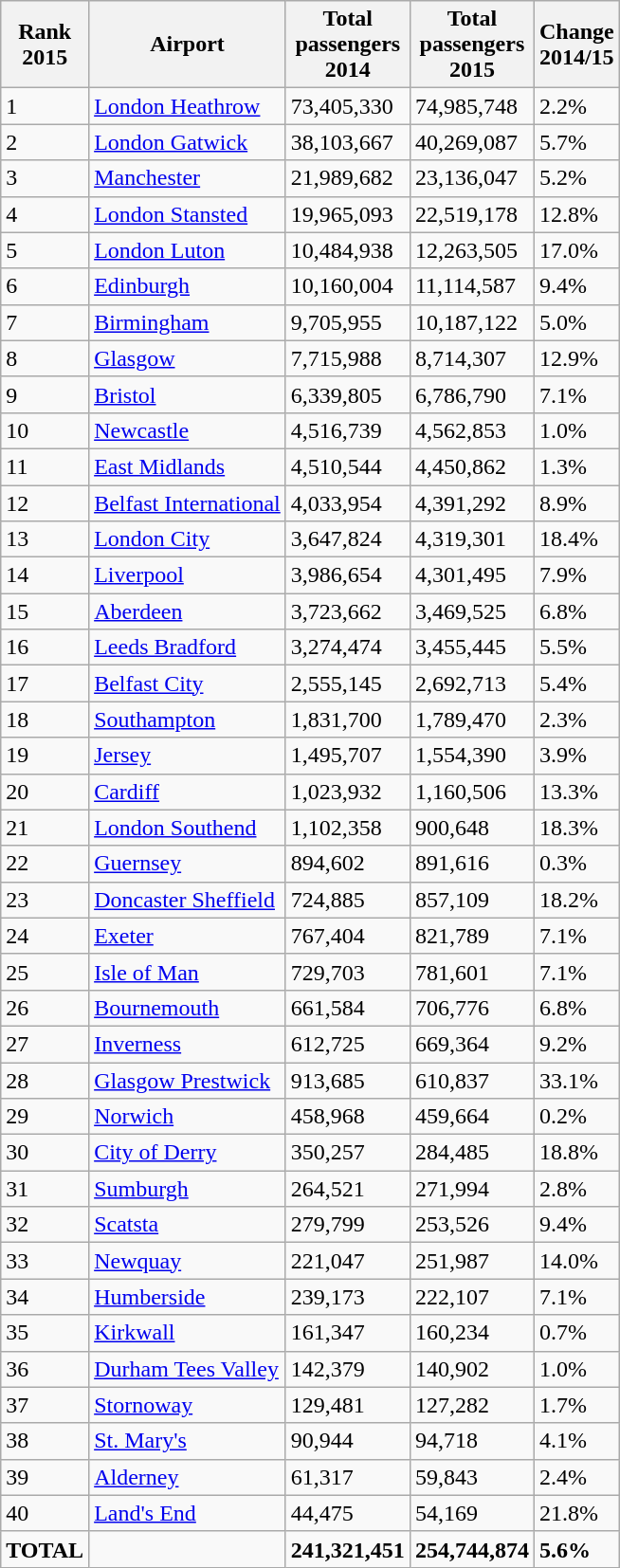<table class="wikitable sortable">
<tr>
<th>Rank<br>2015</th>
<th>Airport</th>
<th>Total<br>passengers<br>2014</th>
<th>Total<br>passengers<br>2015<br><small></small></th>
<th>Change<br>2014/15</th>
</tr>
<tr>
<td>1</td>
<td><a href='#'>London Heathrow</a></td>
<td>73,405,330</td>
<td>74,985,748</td>
<td>2.2%</td>
</tr>
<tr>
<td>2</td>
<td><a href='#'>London Gatwick</a></td>
<td>38,103,667</td>
<td>40,269,087</td>
<td>5.7%</td>
</tr>
<tr>
<td>3</td>
<td><a href='#'>Manchester</a></td>
<td>21,989,682</td>
<td>23,136,047</td>
<td>5.2%</td>
</tr>
<tr>
<td>4</td>
<td><a href='#'>London Stansted</a></td>
<td>19,965,093</td>
<td>22,519,178</td>
<td>12.8%</td>
</tr>
<tr>
<td>5</td>
<td><a href='#'>London Luton</a></td>
<td>10,484,938</td>
<td>12,263,505</td>
<td>17.0%</td>
</tr>
<tr>
<td>6</td>
<td><a href='#'>Edinburgh</a></td>
<td>10,160,004</td>
<td>11,114,587</td>
<td>9.4%</td>
</tr>
<tr>
<td>7</td>
<td><a href='#'>Birmingham</a></td>
<td>9,705,955</td>
<td>10,187,122</td>
<td>5.0%</td>
</tr>
<tr>
<td>8</td>
<td><a href='#'>Glasgow</a></td>
<td>7,715,988</td>
<td>8,714,307</td>
<td>12.9%</td>
</tr>
<tr>
<td>9</td>
<td><a href='#'>Bristol</a></td>
<td>6,339,805</td>
<td>6,786,790</td>
<td>7.1%</td>
</tr>
<tr>
<td>10</td>
<td><a href='#'>Newcastle</a></td>
<td>4,516,739</td>
<td>4,562,853</td>
<td>1.0%</td>
</tr>
<tr>
<td>11</td>
<td><a href='#'>East Midlands</a></td>
<td>4,510,544</td>
<td>4,450,862</td>
<td>1.3%</td>
</tr>
<tr>
<td>12</td>
<td><a href='#'>Belfast International</a></td>
<td>4,033,954</td>
<td>4,391,292</td>
<td>8.9%</td>
</tr>
<tr>
<td>13</td>
<td><a href='#'>London City</a></td>
<td>3,647,824</td>
<td>4,319,301</td>
<td>18.4%</td>
</tr>
<tr>
<td>14</td>
<td><a href='#'>Liverpool</a></td>
<td>3,986,654</td>
<td>4,301,495</td>
<td>7.9%</td>
</tr>
<tr>
<td>15</td>
<td><a href='#'>Aberdeen</a></td>
<td>3,723,662</td>
<td>3,469,525</td>
<td>6.8%</td>
</tr>
<tr>
<td>16</td>
<td><a href='#'>Leeds Bradford</a></td>
<td>3,274,474</td>
<td>3,455,445</td>
<td>5.5%</td>
</tr>
<tr>
<td>17</td>
<td><a href='#'>Belfast City</a></td>
<td>2,555,145</td>
<td>2,692,713</td>
<td>5.4%</td>
</tr>
<tr>
<td>18</td>
<td><a href='#'>Southampton</a></td>
<td>1,831,700</td>
<td>1,789,470</td>
<td>2.3%</td>
</tr>
<tr>
<td>19</td>
<td><a href='#'>Jersey</a></td>
<td>1,495,707</td>
<td>1,554,390</td>
<td>3.9%</td>
</tr>
<tr>
<td>20</td>
<td><a href='#'>Cardiff</a></td>
<td>1,023,932</td>
<td>1,160,506</td>
<td>13.3%</td>
</tr>
<tr>
<td>21</td>
<td><a href='#'>London Southend</a></td>
<td>1,102,358</td>
<td>900,648</td>
<td>18.3%</td>
</tr>
<tr>
<td>22</td>
<td><a href='#'>Guernsey</a></td>
<td>894,602</td>
<td>891,616</td>
<td>0.3%</td>
</tr>
<tr>
<td>23</td>
<td><a href='#'>Doncaster Sheffield</a></td>
<td>724,885</td>
<td>857,109</td>
<td>18.2%</td>
</tr>
<tr>
<td>24</td>
<td><a href='#'>Exeter</a></td>
<td>767,404</td>
<td>821,789</td>
<td>7.1%</td>
</tr>
<tr>
<td>25</td>
<td><a href='#'>Isle of Man</a></td>
<td>729,703</td>
<td>781,601</td>
<td>7.1%</td>
</tr>
<tr>
<td>26</td>
<td><a href='#'>Bournemouth</a></td>
<td>661,584</td>
<td>706,776</td>
<td>6.8%</td>
</tr>
<tr>
<td>27</td>
<td><a href='#'>Inverness</a></td>
<td>612,725</td>
<td>669,364</td>
<td>9.2%</td>
</tr>
<tr>
<td>28</td>
<td><a href='#'>Glasgow Prestwick</a></td>
<td>913,685</td>
<td>610,837</td>
<td>33.1%</td>
</tr>
<tr>
<td>29</td>
<td><a href='#'>Norwich</a></td>
<td>458,968</td>
<td>459,664</td>
<td>0.2%</td>
</tr>
<tr>
<td>30</td>
<td><a href='#'>City of Derry</a></td>
<td>350,257</td>
<td>284,485</td>
<td>18.8%</td>
</tr>
<tr>
<td>31</td>
<td><a href='#'>Sumburgh</a></td>
<td>264,521</td>
<td>271,994</td>
<td>2.8%</td>
</tr>
<tr>
<td>32</td>
<td><a href='#'>Scatsta</a></td>
<td>279,799</td>
<td>253,526</td>
<td>9.4%</td>
</tr>
<tr>
<td>33</td>
<td><a href='#'>Newquay</a></td>
<td>221,047</td>
<td>251,987</td>
<td>14.0%</td>
</tr>
<tr>
<td>34</td>
<td><a href='#'>Humberside</a></td>
<td>239,173</td>
<td>222,107</td>
<td>7.1%</td>
</tr>
<tr>
<td>35</td>
<td><a href='#'>Kirkwall</a></td>
<td>161,347</td>
<td>160,234</td>
<td>0.7%</td>
</tr>
<tr>
<td>36</td>
<td><a href='#'>Durham Tees Valley</a></td>
<td>142,379</td>
<td>140,902</td>
<td>1.0%</td>
</tr>
<tr>
<td>37</td>
<td><a href='#'>Stornoway</a></td>
<td>129,481</td>
<td>127,282</td>
<td>1.7%</td>
</tr>
<tr>
<td>38</td>
<td><a href='#'>St. Mary's</a></td>
<td>90,944</td>
<td>94,718</td>
<td>4.1%</td>
</tr>
<tr>
<td>39</td>
<td><a href='#'>Alderney</a></td>
<td>61,317</td>
<td>59,843</td>
<td>2.4%</td>
</tr>
<tr>
<td>40</td>
<td><a href='#'>Land's End</a></td>
<td>44,475</td>
<td>54,169</td>
<td>21.8%</td>
</tr>
<tr class="sortbottom">
<td><strong>TOTAL</strong></td>
<td></td>
<td><strong>241,321,451</strong></td>
<td><strong>254,744,874</strong></td>
<td><strong>5.6%</strong></td>
</tr>
</table>
